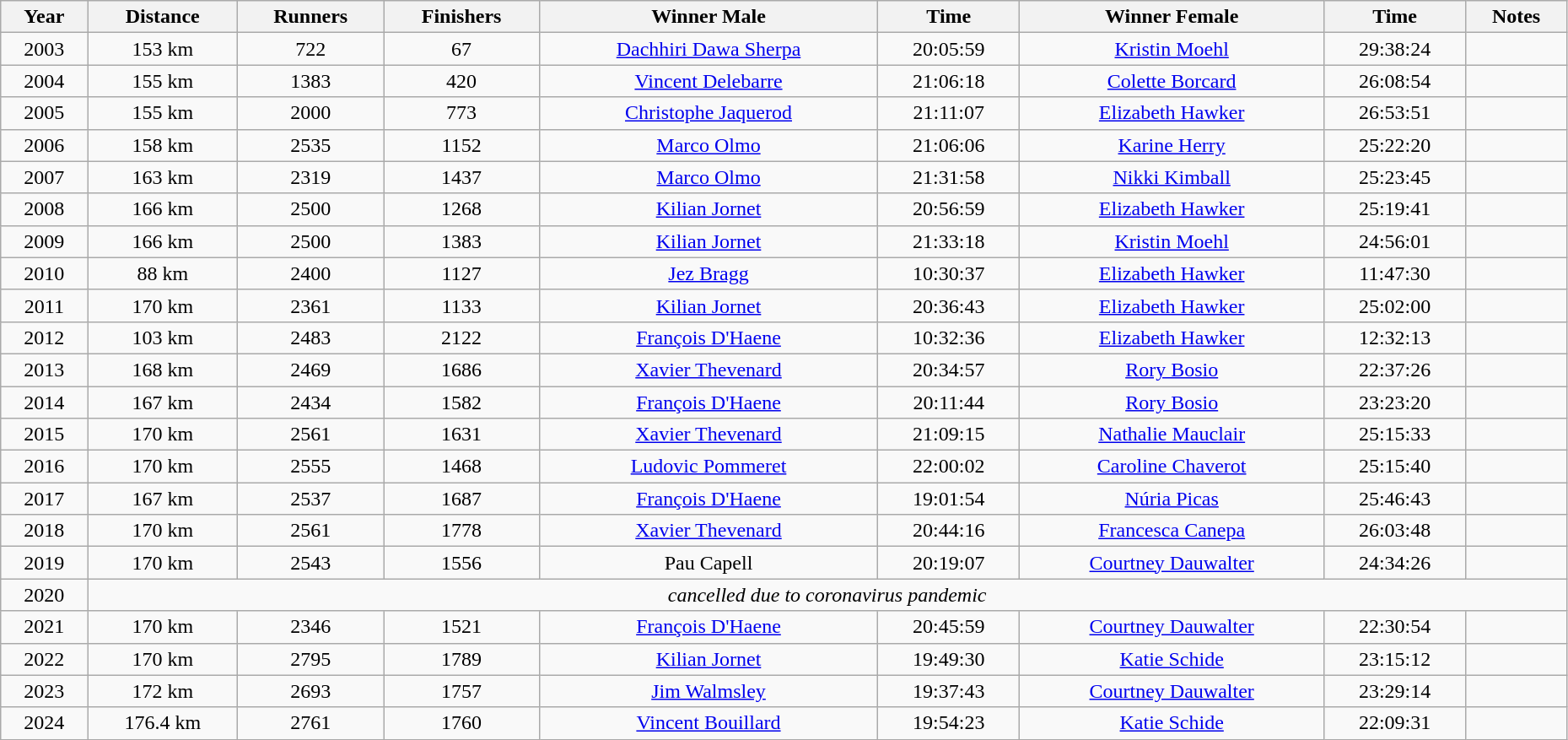<table class="wikitable sortable" width=98% style="text-align:center;">
<tr>
<th>Year</th>
<th>Distance</th>
<th>Runners</th>
<th>Finishers</th>
<th>Winner Male</th>
<th>Time</th>
<th>Winner Female</th>
<th>Time</th>
<th>Notes</th>
</tr>
<tr>
<td>2003</td>
<td>153 km</td>
<td>722</td>
<td>67</td>
<td><a href='#'>Dachhiri Dawa Sherpa</a> </td>
<td>20:05:59</td>
<td><a href='#'>Kristin Moehl</a> </td>
<td>29:38:24</td>
<td></td>
</tr>
<tr>
<td>2004</td>
<td>155 km</td>
<td>1383</td>
<td>420</td>
<td><a href='#'>Vincent Delebarre</a> </td>
<td>21:06:18</td>
<td><a href='#'>Colette Borcard</a> </td>
<td>26:08:54</td>
<td></td>
</tr>
<tr>
<td>2005</td>
<td>155 km</td>
<td>2000</td>
<td>773</td>
<td><a href='#'>Christophe Jaquerod</a> </td>
<td>21:11:07</td>
<td><a href='#'>Elizabeth Hawker</a> </td>
<td>26:53:51</td>
<td></td>
</tr>
<tr>
<td>2006</td>
<td>158 km</td>
<td>2535</td>
<td>1152</td>
<td><a href='#'>Marco Olmo</a> </td>
<td>21:06:06</td>
<td><a href='#'>Karine Herry</a> </td>
<td>25:22:20</td>
<td></td>
</tr>
<tr>
<td>2007</td>
<td>163 km</td>
<td>2319</td>
<td>1437</td>
<td><a href='#'>Marco Olmo</a> </td>
<td>21:31:58</td>
<td><a href='#'>Nikki Kimball</a> </td>
<td>25:23:45</td>
<td></td>
</tr>
<tr>
<td>2008</td>
<td>166 km</td>
<td>2500</td>
<td>1268</td>
<td><a href='#'>Kilian Jornet</a> </td>
<td>20:56:59</td>
<td><a href='#'>Elizabeth Hawker</a> </td>
<td>25:19:41</td>
<td></td>
</tr>
<tr>
<td>2009</td>
<td>166 km</td>
<td>2500</td>
<td>1383</td>
<td><a href='#'>Kilian Jornet</a>  </td>
<td>21:33:18</td>
<td><a href='#'>Kristin Moehl</a> </td>
<td>24:56:01</td>
<td></td>
</tr>
<tr>
<td>2010</td>
<td>88 km</td>
<td>2400</td>
<td>1127</td>
<td><a href='#'>Jez Bragg</a> </td>
<td>10:30:37</td>
<td><a href='#'>Elizabeth Hawker</a> </td>
<td>11:47:30</td>
<td></td>
</tr>
<tr>
<td>2011</td>
<td>170 km</td>
<td>2361</td>
<td>1133</td>
<td><a href='#'>Kilian Jornet</a>  </td>
<td>20:36:43</td>
<td><a href='#'>Elizabeth Hawker</a> </td>
<td>25:02:00</td>
<td></td>
</tr>
<tr>
<td>2012</td>
<td>103 km</td>
<td>2483</td>
<td>2122</td>
<td><a href='#'>François D'Haene</a>  </td>
<td>10:32:36</td>
<td><a href='#'>Elizabeth Hawker</a> </td>
<td>12:32:13</td>
<td></td>
</tr>
<tr>
<td>2013</td>
<td>168 km</td>
<td>2469</td>
<td>1686</td>
<td><a href='#'>Xavier Thevenard</a> </td>
<td>20:34:57</td>
<td><a href='#'>Rory Bosio</a> </td>
<td>22:37:26</td>
<td></td>
</tr>
<tr>
<td>2014</td>
<td>167 km</td>
<td>2434</td>
<td>1582</td>
<td><a href='#'>François D'Haene</a> </td>
<td>20:11:44</td>
<td><a href='#'>Rory Bosio</a> </td>
<td>23:23:20</td>
<td></td>
</tr>
<tr>
<td>2015</td>
<td>170 km</td>
<td>2561</td>
<td>1631</td>
<td><a href='#'>Xavier Thevenard</a> </td>
<td>21:09:15</td>
<td><a href='#'>Nathalie Mauclair</a> </td>
<td>25:15:33</td>
<td></td>
</tr>
<tr>
<td>2016</td>
<td>170 km</td>
<td>2555</td>
<td>1468</td>
<td><a href='#'>Ludovic Pommeret</a> </td>
<td>22:00:02</td>
<td><a href='#'>Caroline Chaverot</a>  </td>
<td>25:15:40</td>
<td></td>
</tr>
<tr>
<td>2017</td>
<td>167 km</td>
<td>2537</td>
<td>1687</td>
<td><a href='#'>François D'Haene</a> </td>
<td>19:01:54</td>
<td><a href='#'>Núria Picas</a>  </td>
<td>25:46:43</td>
<td></td>
</tr>
<tr>
<td>2018</td>
<td>170 km</td>
<td>2561</td>
<td>1778</td>
<td><a href='#'>Xavier Thevenard</a> </td>
<td>20:44:16</td>
<td><a href='#'>Francesca Canepa</a> </td>
<td>26:03:48</td>
<td></td>
</tr>
<tr>
<td>2019</td>
<td>170 km</td>
<td>2543</td>
<td>1556</td>
<td>Pau Capell </td>
<td>20:19:07</td>
<td><a href='#'>Courtney Dauwalter</a> </td>
<td>24:34:26</td>
<td></td>
</tr>
<tr>
<td>2020</td>
<td colspan="8" align="center"><em>cancelled due to coronavirus pandemic</em></td>
</tr>
<tr>
<td>2021</td>
<td>170 km</td>
<td>2346</td>
<td>1521</td>
<td><a href='#'>François D'Haene</a> </td>
<td>20:45:59</td>
<td><a href='#'>Courtney Dauwalter</a> </td>
<td>22:30:54</td>
<td></td>
</tr>
<tr>
<td>2022</td>
<td>170 km</td>
<td>2795</td>
<td>1789</td>
<td><a href='#'>Kilian Jornet</a>  </td>
<td>19:49:30</td>
<td><a href='#'>Katie Schide</a> </td>
<td>23:15:12</td>
<td></td>
</tr>
<tr>
<td>2023</td>
<td>172 km</td>
<td>2693</td>
<td>1757</td>
<td><a href='#'>Jim Walmsley</a>  </td>
<td>19:37:43</td>
<td><a href='#'>Courtney Dauwalter</a> </td>
<td>23:29:14</td>
<td></td>
</tr>
<tr>
<td>2024</td>
<td>176.4 km</td>
<td>2761</td>
<td>1760</td>
<td><a href='#'>Vincent Bouillard</a> </td>
<td>19:54:23</td>
<td><a href='#'>Katie Schide</a> </td>
<td>22:09:31</td>
<td></td>
</tr>
</table>
